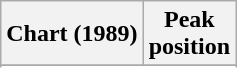<table class="wikitable sortable">
<tr>
<th>Chart (1989)</th>
<th>Peak<br>position</th>
</tr>
<tr>
</tr>
<tr>
</tr>
</table>
